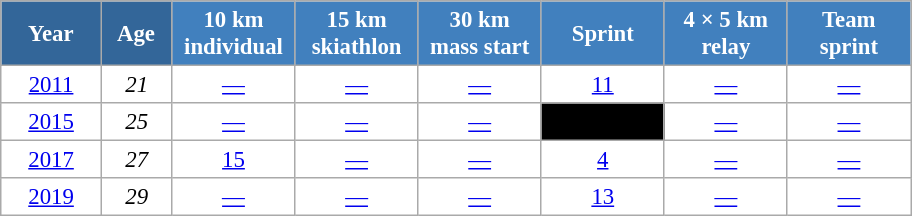<table class="wikitable" style="font-size:95%; text-align:center; border:grey solid 1px; border-collapse:collapse; background:#ffffff;">
<tr>
<th style="background-color:#369; color:white; width:60px;"> Year </th>
<th style="background-color:#369; color:white; width:40px;"> Age </th>
<th style="background-color:#4180be; color:white; width:75px;"> 10 km <br> individual </th>
<th style="background-color:#4180be; color:white; width:75px;"> 15 km <br> skiathlon </th>
<th style="background-color:#4180be; color:white; width:75px;"> 30 km <br> mass start </th>
<th style="background-color:#4180be; color:white; width:75px;"> Sprint </th>
<th style="background-color:#4180be; color:white; width:75px;"> 4 × 5 km <br> relay </th>
<th style="background-color:#4180be; color:white; width:75px;"> Team <br> sprint </th>
</tr>
<tr>
<td><a href='#'>2011</a></td>
<td><em>21</em></td>
<td><a href='#'>—</a></td>
<td><a href='#'>—</a></td>
<td><a href='#'>—</a></td>
<td><a href='#'>11</a></td>
<td><a href='#'>—</a></td>
<td><a href='#'>—</a></td>
</tr>
<tr>
<td><a href='#'>2015</a></td>
<td><em>25</em></td>
<td><a href='#'>—</a></td>
<td><a href='#'>—</a></td>
<td><a href='#'>—</a></td>
<td style="background:#000; color:#fff;"><a href='#'><span></span></a></td>
<td><a href='#'>—</a></td>
<td><a href='#'>—</a></td>
</tr>
<tr>
<td><a href='#'>2017</a></td>
<td><em>27</em></td>
<td><a href='#'>15</a></td>
<td><a href='#'>—</a></td>
<td><a href='#'>—</a></td>
<td><a href='#'>4</a></td>
<td><a href='#'>—</a></td>
<td><a href='#'>—</a></td>
</tr>
<tr>
<td><a href='#'>2019</a></td>
<td><em>29</em></td>
<td><a href='#'>—</a></td>
<td><a href='#'>—</a></td>
<td><a href='#'>—</a></td>
<td><a href='#'>13</a></td>
<td><a href='#'>—</a></td>
<td><a href='#'>—</a></td>
</tr>
</table>
